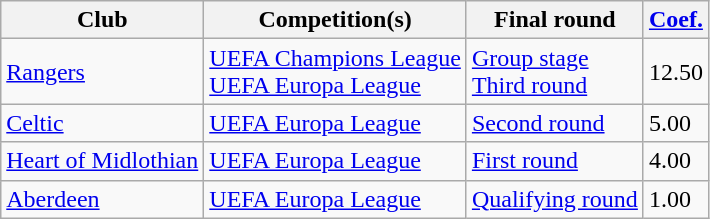<table class="wikitable">
<tr>
<th>Club</th>
<th>Competition(s)</th>
<th>Final round</th>
<th><a href='#'>Coef.</a></th>
</tr>
<tr>
<td><a href='#'>Rangers</a></td>
<td><a href='#'>UEFA Champions League</a><br> <a href='#'>UEFA Europa League</a></td>
<td><a href='#'>Group stage</a><br> <a href='#'>Third round</a></td>
<td>12.50</td>
</tr>
<tr>
<td><a href='#'>Celtic</a></td>
<td><a href='#'>UEFA Europa League</a></td>
<td><a href='#'>Second round</a></td>
<td>5.00</td>
</tr>
<tr>
<td><a href='#'>Heart of Midlothian</a></td>
<td><a href='#'>UEFA Europa League</a></td>
<td><a href='#'>First round</a></td>
<td>4.00</td>
</tr>
<tr>
<td><a href='#'>Aberdeen</a></td>
<td><a href='#'>UEFA Europa League</a></td>
<td><a href='#'>Qualifying round</a></td>
<td>1.00</td>
</tr>
</table>
